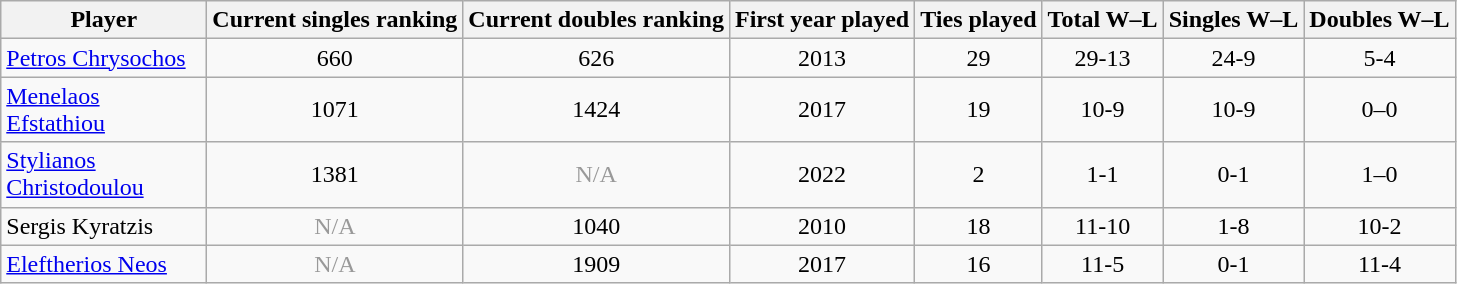<table class="wikitable" style=text-align:center>
<tr>
<th width=130>Player</th>
<th>Current singles ranking</th>
<th>Current doubles ranking</th>
<th>First year played</th>
<th>Ties played</th>
<th>Total W–L</th>
<th>Singles W–L</th>
<th>Doubles W–L</th>
</tr>
<tr>
<td align=left><a href='#'>Petros Chrysochos</a></td>
<td>660</td>
<td>626</td>
<td>2013</td>
<td>29</td>
<td>29-13</td>
<td>24-9</td>
<td>5-4</td>
</tr>
<tr>
<td align=left><a href='#'>Menelaos Efstathiou</a></td>
<td>1071</td>
<td>1424</td>
<td>2017</td>
<td>19</td>
<td>10-9</td>
<td>10-9</td>
<td>0–0</td>
</tr>
<tr>
<td align=left><a href='#'>Stylianos Christodoulou</a></td>
<td>1381</td>
<td style=color:#999>N/A</td>
<td>2022</td>
<td>2</td>
<td>1-1</td>
<td>0-1</td>
<td>1–0</td>
</tr>
<tr>
<td align=left>Sergis Kyratzis</td>
<td style=color:#999>N/A</td>
<td>1040</td>
<td>2010</td>
<td>18</td>
<td>11-10</td>
<td>1-8</td>
<td>10-2</td>
</tr>
<tr>
<td align=left><a href='#'>Eleftherios Neos</a></td>
<td style=color:#999>N/A</td>
<td>1909</td>
<td>2017</td>
<td>16</td>
<td>11-5</td>
<td>0-1</td>
<td>11-4</td>
</tr>
</table>
